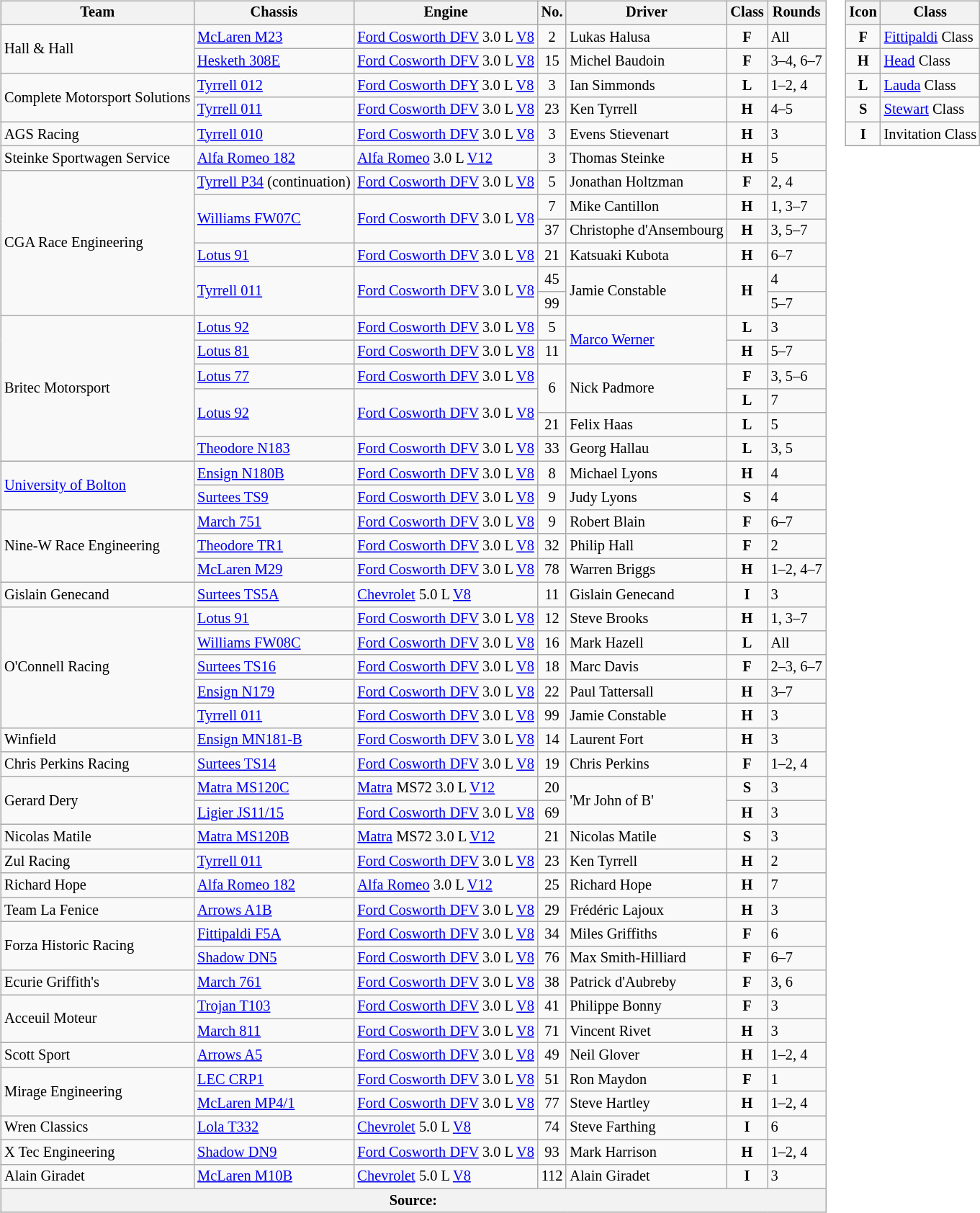<table>
<tr>
<td><br><table class="wikitable" style="font-size: 85%;">
<tr>
<th>Team</th>
<th>Chassis</th>
<th>Engine</th>
<th>No.</th>
<th>Driver</th>
<th>Class</th>
<th>Rounds</th>
</tr>
<tr>
<td rowspan=2> Hall & Hall</td>
<td><a href='#'>McLaren M23</a></td>
<td><a href='#'>Ford Cosworth DFV</a> 3.0 L <a href='#'>V8</a></td>
<td align=center>2</td>
<td> Lukas Halusa</td>
<td align=center><strong><span>F</span></strong></td>
<td>All</td>
</tr>
<tr>
<td><a href='#'>Hesketh 308E</a></td>
<td><a href='#'>Ford Cosworth DFV</a> 3.0 L <a href='#'>V8</a></td>
<td align=center>15</td>
<td> Michel Baudoin</td>
<td align=center><strong><span>F</span></strong></td>
<td>3–4, 6–7</td>
</tr>
<tr>
<td rowspan=2> Complete Motorsport Solutions</td>
<td><a href='#'>Tyrrell 012</a></td>
<td><a href='#'>Ford Cosworth DFY</a> 3.0 L <a href='#'>V8</a></td>
<td align=center>3</td>
<td> Ian Simmonds</td>
<td align=center><strong><span>L</span></strong></td>
<td>1–2, 4</td>
</tr>
<tr>
<td><a href='#'>Tyrrell 011</a></td>
<td><a href='#'>Ford Cosworth DFV</a> 3.0 L <a href='#'>V8</a></td>
<td align=center>23</td>
<td> Ken Tyrrell</td>
<td align=center><strong><span>H</span></strong></td>
<td>4–5</td>
</tr>
<tr>
<td> AGS Racing</td>
<td><a href='#'>Tyrrell 010</a></td>
<td><a href='#'>Ford Cosworth DFV</a> 3.0 L <a href='#'>V8</a></td>
<td align=center>3</td>
<td> Evens Stievenart</td>
<td align=center><strong><span>H</span></strong></td>
<td>3</td>
</tr>
<tr>
<td> Steinke Sportwagen Service</td>
<td><a href='#'>Alfa Romeo 182</a></td>
<td><a href='#'>Alfa Romeo</a> 3.0 L <a href='#'>V12</a></td>
<td align=center>3</td>
<td> Thomas Steinke</td>
<td align=center><strong><span>H</span></strong></td>
<td>5</td>
</tr>
<tr>
<td rowspan=6> CGA Race Engineering</td>
<td><a href='#'>Tyrrell P34</a> (continuation)</td>
<td><a href='#'>Ford Cosworth DFV</a> 3.0 L <a href='#'>V8</a></td>
<td align=center>5</td>
<td> Jonathan Holtzman</td>
<td align=center><strong><span>F</span></strong></td>
<td>2, 4</td>
</tr>
<tr>
<td rowspan=2><a href='#'>Williams FW07C</a></td>
<td rowspan=2><a href='#'>Ford Cosworth DFV</a> 3.0 L <a href='#'>V8</a></td>
<td align=center>7</td>
<td> Mike Cantillon</td>
<td align=center><strong><span>H</span></strong></td>
<td>1, 3–7</td>
</tr>
<tr>
<td align=center>37</td>
<td> Christophe d'Ansembourg</td>
<td align=center><strong><span>H</span></strong></td>
<td>3, 5–7</td>
</tr>
<tr>
<td><a href='#'>Lotus 91</a></td>
<td><a href='#'>Ford Cosworth DFV</a> 3.0 L <a href='#'>V8</a></td>
<td align=center>21</td>
<td> Katsuaki Kubota</td>
<td align=center><strong><span>H</span></strong></td>
<td>6–7</td>
</tr>
<tr>
<td rowspan=2><a href='#'>Tyrrell 011</a></td>
<td rowspan=2><a href='#'>Ford Cosworth DFV</a> 3.0 L <a href='#'>V8</a></td>
<td align=center>45</td>
<td rowspan=2> Jamie Constable</td>
<td rowspan=2 align=center><strong><span>H</span></strong></td>
<td>4</td>
</tr>
<tr>
<td align=center>99</td>
<td>5–7</td>
</tr>
<tr>
<td rowspan=6> Britec Motorsport</td>
<td><a href='#'>Lotus 92</a></td>
<td><a href='#'>Ford Cosworth DFV</a> 3.0 L <a href='#'>V8</a></td>
<td align=center>5</td>
<td rowspan=2> <a href='#'>Marco Werner</a></td>
<td align=center><strong><span>L</span></strong></td>
<td>3</td>
</tr>
<tr>
<td><a href='#'>Lotus 81</a></td>
<td><a href='#'>Ford Cosworth DFV</a> 3.0 L <a href='#'>V8</a></td>
<td align=center>11</td>
<td align=center><strong><span>H</span></strong></td>
<td>5–7</td>
</tr>
<tr>
<td><a href='#'>Lotus 77</a></td>
<td><a href='#'>Ford Cosworth DFV</a> 3.0 L <a href='#'>V8</a></td>
<td rowspan=2 align=center>6</td>
<td rowspan=2> Nick Padmore</td>
<td align=center><strong><span>F</span></strong></td>
<td>3, 5–6</td>
</tr>
<tr>
<td rowspan=2><a href='#'>Lotus 92</a></td>
<td rowspan=2><a href='#'>Ford Cosworth DFV</a> 3.0 L <a href='#'>V8</a></td>
<td align=center><strong><span>L</span></strong></td>
<td>7</td>
</tr>
<tr>
<td align=center>21</td>
<td> Felix Haas</td>
<td align=center><strong><span>L</span></strong></td>
<td>5</td>
</tr>
<tr>
<td><a href='#'>Theodore N183</a></td>
<td><a href='#'>Ford Cosworth DFV</a> 3.0 L <a href='#'>V8</a></td>
<td align=center>33</td>
<td> Georg Hallau</td>
<td align=center><strong><span>L</span></strong></td>
<td>3, 5</td>
</tr>
<tr>
<td rowspan=2> <a href='#'>University of Bolton</a></td>
<td><a href='#'>Ensign N180B</a></td>
<td><a href='#'>Ford Cosworth DFV</a> 3.0 L <a href='#'>V8</a></td>
<td align=center>8</td>
<td> Michael Lyons</td>
<td align=center><strong><span>H</span></strong></td>
<td>4</td>
</tr>
<tr>
<td><a href='#'>Surtees TS9</a></td>
<td><a href='#'>Ford Cosworth DFV</a> 3.0 L <a href='#'>V8</a></td>
<td align=center>9</td>
<td> Judy Lyons</td>
<td align=center><strong><span>S</span></strong></td>
<td>4</td>
</tr>
<tr>
<td rowspan=3> Nine-W Race Engineering</td>
<td><a href='#'>March 751</a></td>
<td><a href='#'>Ford Cosworth DFV</a> 3.0 L <a href='#'>V8</a></td>
<td align=center>9</td>
<td> Robert Blain</td>
<td align=center><strong><span>F</span></strong></td>
<td>6–7</td>
</tr>
<tr>
<td><a href='#'>Theodore TR1</a></td>
<td><a href='#'>Ford Cosworth DFV</a> 3.0 L <a href='#'>V8</a></td>
<td align=center>32</td>
<td> Philip Hall</td>
<td align=center><strong><span>F</span></strong></td>
<td>2</td>
</tr>
<tr>
<td><a href='#'>McLaren M29</a></td>
<td><a href='#'>Ford Cosworth DFV</a> 3.0 L <a href='#'>V8</a></td>
<td align=center>78</td>
<td> Warren Briggs</td>
<td align=center><strong><span>H</span></strong></td>
<td>1–2, 4–7</td>
</tr>
<tr>
<td> Gislain Genecand</td>
<td><a href='#'>Surtees TS5A</a></td>
<td><a href='#'>Chevrolet</a> 5.0 L <a href='#'>V8</a></td>
<td align=center>11</td>
<td> Gislain Genecand</td>
<td align=center><strong><span>I</span></strong></td>
<td>3</td>
</tr>
<tr>
<td rowspan=5> O'Connell Racing</td>
<td><a href='#'>Lotus 91</a></td>
<td><a href='#'>Ford Cosworth DFV</a> 3.0 L <a href='#'>V8</a></td>
<td align=center>12</td>
<td> Steve Brooks</td>
<td align=center><strong><span>H</span></strong></td>
<td>1, 3–7</td>
</tr>
<tr>
<td><a href='#'>Williams FW08C</a></td>
<td><a href='#'>Ford Cosworth DFV</a> 3.0 L <a href='#'>V8</a></td>
<td align=center>16</td>
<td> Mark Hazell</td>
<td align=center><strong><span>L</span></strong></td>
<td>All</td>
</tr>
<tr>
<td><a href='#'>Surtees TS16</a></td>
<td><a href='#'>Ford Cosworth DFV</a> 3.0 L <a href='#'>V8</a></td>
<td align=center>18</td>
<td> Marc Davis</td>
<td align=center><strong><span>F</span></strong></td>
<td>2–3, 6–7</td>
</tr>
<tr>
<td><a href='#'>Ensign N179</a></td>
<td><a href='#'>Ford Cosworth DFV</a> 3.0 L <a href='#'>V8</a></td>
<td align=center>22</td>
<td> Paul Tattersall</td>
<td align=center><strong><span>H</span></strong></td>
<td>3–7</td>
</tr>
<tr>
<td><a href='#'>Tyrrell 011</a></td>
<td><a href='#'>Ford Cosworth DFV</a> 3.0 L <a href='#'>V8</a></td>
<td align=center>99</td>
<td> Jamie Constable</td>
<td align=center><strong><span>H</span></strong></td>
<td>3</td>
</tr>
<tr>
<td> Winfield</td>
<td><a href='#'>Ensign MN181-B</a></td>
<td><a href='#'>Ford Cosworth DFV</a> 3.0 L <a href='#'>V8</a></td>
<td align=center>14</td>
<td> Laurent Fort</td>
<td align=center><strong><span>H</span></strong></td>
<td>3</td>
</tr>
<tr>
<td> Chris Perkins Racing</td>
<td><a href='#'>Surtees TS14</a></td>
<td><a href='#'>Ford Cosworth DFV</a> 3.0 L <a href='#'>V8</a></td>
<td align=center>19</td>
<td> Chris Perkins</td>
<td align=center><strong><span>F</span></strong></td>
<td>1–2, 4</td>
</tr>
<tr>
<td rowspan=2> Gerard Dery</td>
<td><a href='#'>Matra MS120C</a></td>
<td><a href='#'>Matra</a> MS72 3.0 L <a href='#'>V12</a></td>
<td align=center>20</td>
<td rowspan=2> 'Mr John of B'</td>
<td align=center><strong><span>S</span></strong></td>
<td>3</td>
</tr>
<tr>
<td><a href='#'>Ligier JS11/15</a></td>
<td><a href='#'>Ford Cosworth DFV</a> 3.0 L <a href='#'>V8</a></td>
<td align=center>69</td>
<td align=center><strong><span>H</span></strong></td>
<td>3</td>
</tr>
<tr>
<td> Nicolas Matile</td>
<td><a href='#'>Matra MS120B</a></td>
<td><a href='#'>Matra</a> MS72 3.0 L <a href='#'>V12</a></td>
<td align=center>21</td>
<td> Nicolas Matile</td>
<td align=center><strong><span>S</span></strong></td>
<td>3</td>
</tr>
<tr>
<td> Zul Racing</td>
<td><a href='#'>Tyrrell 011</a></td>
<td><a href='#'>Ford Cosworth DFV</a> 3.0 L <a href='#'>V8</a></td>
<td align=center>23</td>
<td> Ken Tyrrell</td>
<td align=center><strong><span>H</span></strong></td>
<td>2</td>
</tr>
<tr>
<td> Richard Hope</td>
<td><a href='#'>Alfa Romeo 182</a></td>
<td><a href='#'>Alfa Romeo</a> 3.0 L <a href='#'>V12</a></td>
<td align=center>25</td>
<td> Richard Hope</td>
<td align=center><strong><span>H</span></strong></td>
<td>7</td>
</tr>
<tr>
<td> Team La Fenice</td>
<td><a href='#'>Arrows A1B</a></td>
<td><a href='#'>Ford Cosworth DFV</a> 3.0 L <a href='#'>V8</a></td>
<td align=center>29</td>
<td> Frédéric Lajoux</td>
<td align=center><strong><span>H</span></strong></td>
<td>3</td>
</tr>
<tr>
<td rowspan=2> Forza Historic Racing</td>
<td><a href='#'>Fittipaldi F5A</a></td>
<td><a href='#'>Ford Cosworth DFV</a> 3.0 L <a href='#'>V8</a></td>
<td align=center>34</td>
<td> Miles Griffiths</td>
<td align=center><strong><span>F</span></strong></td>
<td>6</td>
</tr>
<tr>
<td><a href='#'>Shadow DN5</a></td>
<td><a href='#'>Ford Cosworth DFV</a> 3.0 L <a href='#'>V8</a></td>
<td align=center>76</td>
<td> Max Smith-Hilliard</td>
<td align=center><strong><span>F</span></strong></td>
<td>6–7</td>
</tr>
<tr>
<td> Ecurie Griffith's</td>
<td><a href='#'>March 761</a></td>
<td><a href='#'>Ford Cosworth DFV</a> 3.0 L <a href='#'>V8</a></td>
<td align=center>38</td>
<td> Patrick d'Aubreby</td>
<td align=center><strong><span>F</span></strong></td>
<td>3, 6</td>
</tr>
<tr>
<td rowspan=2> Acceuil Moteur</td>
<td><a href='#'>Trojan T103</a></td>
<td><a href='#'>Ford Cosworth DFV</a> 3.0 L <a href='#'>V8</a></td>
<td align=center>41</td>
<td> Philippe Bonny</td>
<td align=center><strong><span>F</span></strong></td>
<td>3</td>
</tr>
<tr>
<td><a href='#'>March 811</a></td>
<td><a href='#'>Ford Cosworth DFV</a> 3.0 L <a href='#'>V8</a></td>
<td align=center>71</td>
<td> Vincent Rivet</td>
<td align=center><strong><span>H</span></strong></td>
<td>3</td>
</tr>
<tr>
<td> Scott Sport</td>
<td><a href='#'>Arrows A5</a></td>
<td><a href='#'>Ford Cosworth DFV</a> 3.0 L <a href='#'>V8</a></td>
<td align=center>49</td>
<td> Neil Glover</td>
<td align=center><strong><span>H</span></strong></td>
<td>1–2, 4</td>
</tr>
<tr>
<td rowspan=2> Mirage Engineering</td>
<td><a href='#'>LEC CRP1</a></td>
<td><a href='#'>Ford Cosworth DFV</a> 3.0 L <a href='#'>V8</a></td>
<td align=center>51</td>
<td> Ron Maydon</td>
<td align=center><strong><span>F</span></strong></td>
<td>1</td>
</tr>
<tr>
<td><a href='#'>McLaren MP4/1</a></td>
<td><a href='#'>Ford Cosworth DFV</a> 3.0 L <a href='#'>V8</a></td>
<td align=center>77</td>
<td> Steve Hartley</td>
<td align=center><strong><span>H</span></strong></td>
<td>1–2, 4</td>
</tr>
<tr>
<td> Wren Classics</td>
<td><a href='#'>Lola T332</a></td>
<td><a href='#'>Chevrolet</a> 5.0 L <a href='#'>V8</a></td>
<td align=center>74</td>
<td> Steve Farthing</td>
<td align=center><strong><span>I</span></strong></td>
<td>6</td>
</tr>
<tr>
<td> X Tec Engineering</td>
<td><a href='#'>Shadow DN9</a></td>
<td><a href='#'>Ford Cosworth DFV</a> 3.0 L <a href='#'>V8</a></td>
<td align=center>93</td>
<td> Mark Harrison</td>
<td align=center><strong><span>H</span></strong></td>
<td>1–2, 4</td>
</tr>
<tr>
<td> Alain Giradet</td>
<td><a href='#'>McLaren M10B</a></td>
<td><a href='#'>Chevrolet</a> 5.0 L <a href='#'>V8</a></td>
<td align=center>112</td>
<td> Alain Giradet</td>
<td align=center><strong><span>I</span></strong></td>
<td>3</td>
</tr>
<tr>
<th colspan=7>Source:</th>
</tr>
</table>
</td>
<td valign="top"><br><table class="wikitable" style="font-size: 85%;">
<tr>
<th>Icon</th>
<th>Class</th>
</tr>
<tr>
<td align=center><strong><span>F</span></strong></td>
<td><a href='#'>Fittipaldi</a> Class</td>
</tr>
<tr>
<td align=center><strong><span>H</span></strong></td>
<td><a href='#'>Head</a> Class</td>
</tr>
<tr>
<td align=center><strong><span>L</span></strong></td>
<td><a href='#'>Lauda</a> Class</td>
</tr>
<tr>
<td align=center><strong><span>S</span></strong></td>
<td><a href='#'>Stewart</a> Class</td>
</tr>
<tr>
<td align=center><strong><span>I</span></strong></td>
<td>Invitation Class</td>
</tr>
<tr>
</tr>
</table>
</td>
</tr>
</table>
